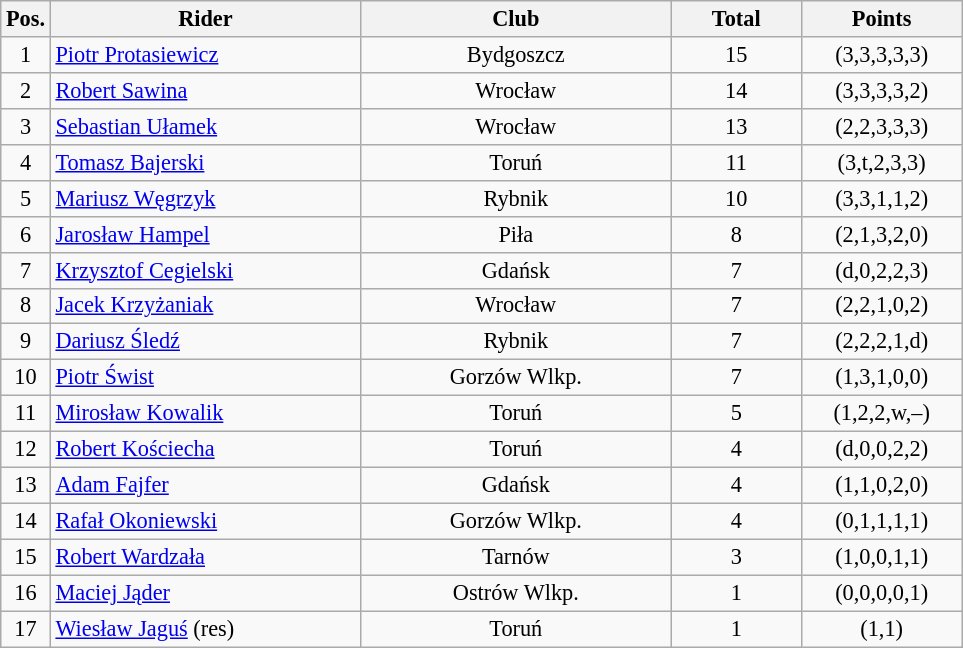<table class=wikitable style="font-size:93%;">
<tr>
<th width=25px>Pos.</th>
<th width=200px>Rider</th>
<th width=200px>Club</th>
<th width=80px>Total</th>
<th width=100px>Points</th>
</tr>
<tr align=center>
<td>1</td>
<td align=left><a href='#'>Piotr Protasiewicz</a></td>
<td>Bydgoszcz</td>
<td>15</td>
<td>(3,3,3,3,3)</td>
</tr>
<tr align=center>
<td>2</td>
<td align=left><a href='#'>Robert Sawina</a></td>
<td>Wrocław</td>
<td>14</td>
<td>(3,3,3,3,2)</td>
</tr>
<tr align=center>
<td>3</td>
<td align=left><a href='#'>Sebastian Ułamek</a></td>
<td>Wrocław</td>
<td>13</td>
<td>(2,2,3,3,3)</td>
</tr>
<tr align=center>
<td>4</td>
<td align=left><a href='#'>Tomasz Bajerski</a></td>
<td>Toruń</td>
<td>11</td>
<td>(3,t,2,3,3)</td>
</tr>
<tr align=center>
<td>5</td>
<td align=left><a href='#'>Mariusz Węgrzyk</a></td>
<td>Rybnik</td>
<td>10</td>
<td>(3,3,1,1,2)</td>
</tr>
<tr align=center>
<td>6</td>
<td align=left><a href='#'>Jarosław Hampel</a></td>
<td>Piła</td>
<td>8</td>
<td>(2,1,3,2,0)</td>
</tr>
<tr align=center>
<td>7</td>
<td align=left><a href='#'>Krzysztof Cegielski</a></td>
<td>Gdańsk</td>
<td>7</td>
<td>(d,0,2,2,3)</td>
</tr>
<tr align=center>
<td>8</td>
<td align=left><a href='#'>Jacek Krzyżaniak</a></td>
<td>Wrocław</td>
<td>7</td>
<td>(2,2,1,0,2)</td>
</tr>
<tr align=center>
<td>9</td>
<td align=left><a href='#'>Dariusz Śledź</a></td>
<td>Rybnik</td>
<td>7</td>
<td>(2,2,2,1,d)</td>
</tr>
<tr align=center>
<td>10</td>
<td align=left><a href='#'>Piotr Świst</a></td>
<td>Gorzów Wlkp.</td>
<td>7</td>
<td>(1,3,1,0,0)</td>
</tr>
<tr align=center>
<td>11</td>
<td align=left><a href='#'>Mirosław Kowalik</a></td>
<td>Toruń</td>
<td>5</td>
<td>(1,2,2,w,–)</td>
</tr>
<tr align=center>
<td>12</td>
<td align=left><a href='#'>Robert Kościecha</a></td>
<td>Toruń</td>
<td>4</td>
<td>(d,0,0,2,2)</td>
</tr>
<tr align=center>
<td>13</td>
<td align=left><a href='#'>Adam Fajfer</a></td>
<td>Gdańsk</td>
<td>4</td>
<td>(1,1,0,2,0)</td>
</tr>
<tr align=center>
<td>14</td>
<td align=left><a href='#'>Rafał Okoniewski</a></td>
<td>Gorzów Wlkp.</td>
<td>4</td>
<td>(0,1,1,1,1)</td>
</tr>
<tr align=center>
<td>15</td>
<td align=left><a href='#'>Robert Wardzała</a></td>
<td>Tarnów</td>
<td>3</td>
<td>(1,0,0,1,1)</td>
</tr>
<tr align=center>
<td>16</td>
<td align=left><a href='#'>Maciej Jąder</a></td>
<td>Ostrów Wlkp.</td>
<td>1</td>
<td>(0,0,0,0,1)</td>
</tr>
<tr align=center>
<td>17</td>
<td align=left><a href='#'>Wiesław Jaguś</a> (res)</td>
<td>Toruń</td>
<td>1</td>
<td>(1,1)</td>
</tr>
</table>
